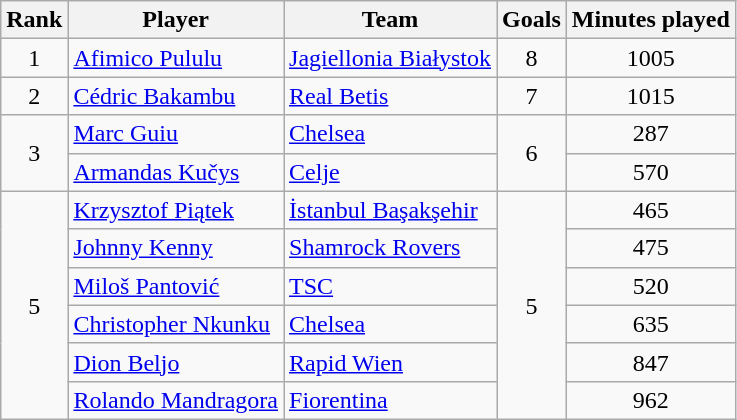<table class="wikitable" style="text-align:center">
<tr>
<th>Rank</th>
<th>Player</th>
<th>Team</th>
<th>Goals</th>
<th>Minutes played</th>
</tr>
<tr>
<td>1</td>
<td align=left> <a href='#'>Afimico Pululu</a></td>
<td align=left> <a href='#'>Jagiellonia Białystok</a></td>
<td>8</td>
<td>1005</td>
</tr>
<tr>
<td>2</td>
<td align=left> <a href='#'>Cédric Bakambu</a></td>
<td align=left> <a href='#'>Real Betis</a></td>
<td>7</td>
<td>1015</td>
</tr>
<tr>
<td rowspan="2">3</td>
<td align=left> <a href='#'>Marc Guiu</a></td>
<td align=left> <a href='#'>Chelsea</a></td>
<td rowspan="2">6</td>
<td>287</td>
</tr>
<tr>
<td align=left> <a href='#'>Armandas Kučys</a></td>
<td align=left> <a href='#'>Celje</a></td>
<td>570</td>
</tr>
<tr>
<td rowspan="6">5</td>
<td align=left> <a href='#'>Krzysztof Piątek</a></td>
<td align=left> <a href='#'>İstanbul Başakşehir</a></td>
<td rowspan="6">5</td>
<td>465</td>
</tr>
<tr>
<td align=left> <a href='#'>Johnny Kenny</a></td>
<td align=left> <a href='#'>Shamrock Rovers</a></td>
<td>475</td>
</tr>
<tr>
<td align=left> <a href='#'>Miloš Pantović</a></td>
<td align=left> <a href='#'>TSC</a></td>
<td>520</td>
</tr>
<tr>
<td align=left> <a href='#'>Christopher Nkunku</a></td>
<td align=left> <a href='#'>Chelsea</a></td>
<td>635</td>
</tr>
<tr>
<td align=left> <a href='#'>Dion Beljo</a></td>
<td align=left> <a href='#'>Rapid Wien</a></td>
<td>847</td>
</tr>
<tr>
<td align=left> <a href='#'>Rolando Mandragora</a></td>
<td align=left> <a href='#'>Fiorentina</a></td>
<td>962</td>
</tr>
</table>
